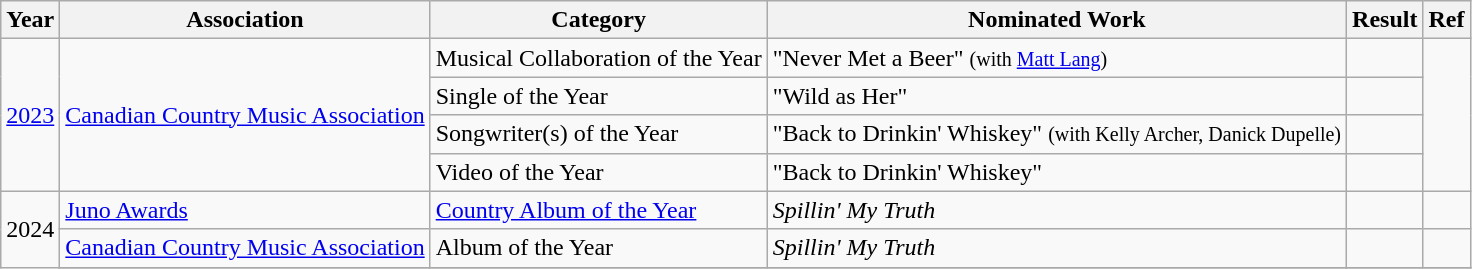<table class="wikitable">
<tr>
<th>Year</th>
<th>Association</th>
<th>Category</th>
<th>Nominated Work</th>
<th>Result</th>
<th>Ref</th>
</tr>
<tr>
<td rowspan="4"><a href='#'>2023</a></td>
<td rowspan="4"><a href='#'>Canadian Country Music Association</a></td>
<td>Musical Collaboration of the Year</td>
<td>"Never Met a Beer" <small>(with <a href='#'>Matt Lang</a>)</small></td>
<td></td>
<td rowspan="4"><br></td>
</tr>
<tr>
<td>Single of the Year</td>
<td>"Wild as Her"</td>
<td></td>
</tr>
<tr>
<td>Songwriter(s) of the Year</td>
<td>"Back to Drinkin' Whiskey" <small>(with Kelly Archer, Danick Dupelle)</small></td>
<td></td>
</tr>
<tr>
<td>Video of the Year</td>
<td>"Back to Drinkin' Whiskey"</td>
<td></td>
</tr>
<tr>
<td rowspan="3">2024</td>
<td><a href='#'>Juno Awards</a></td>
<td><a href='#'>Country Album of the Year</a></td>
<td><em>Spillin' My Truth</em></td>
<td></td>
<td></td>
</tr>
<tr>
<td><a href='#'>Canadian Country Music Association</a></td>
<td>Album of the Year</td>
<td><em>Spillin' My Truth</em></td>
<td></td>
<td></td>
</tr>
<tr>
</tr>
</table>
